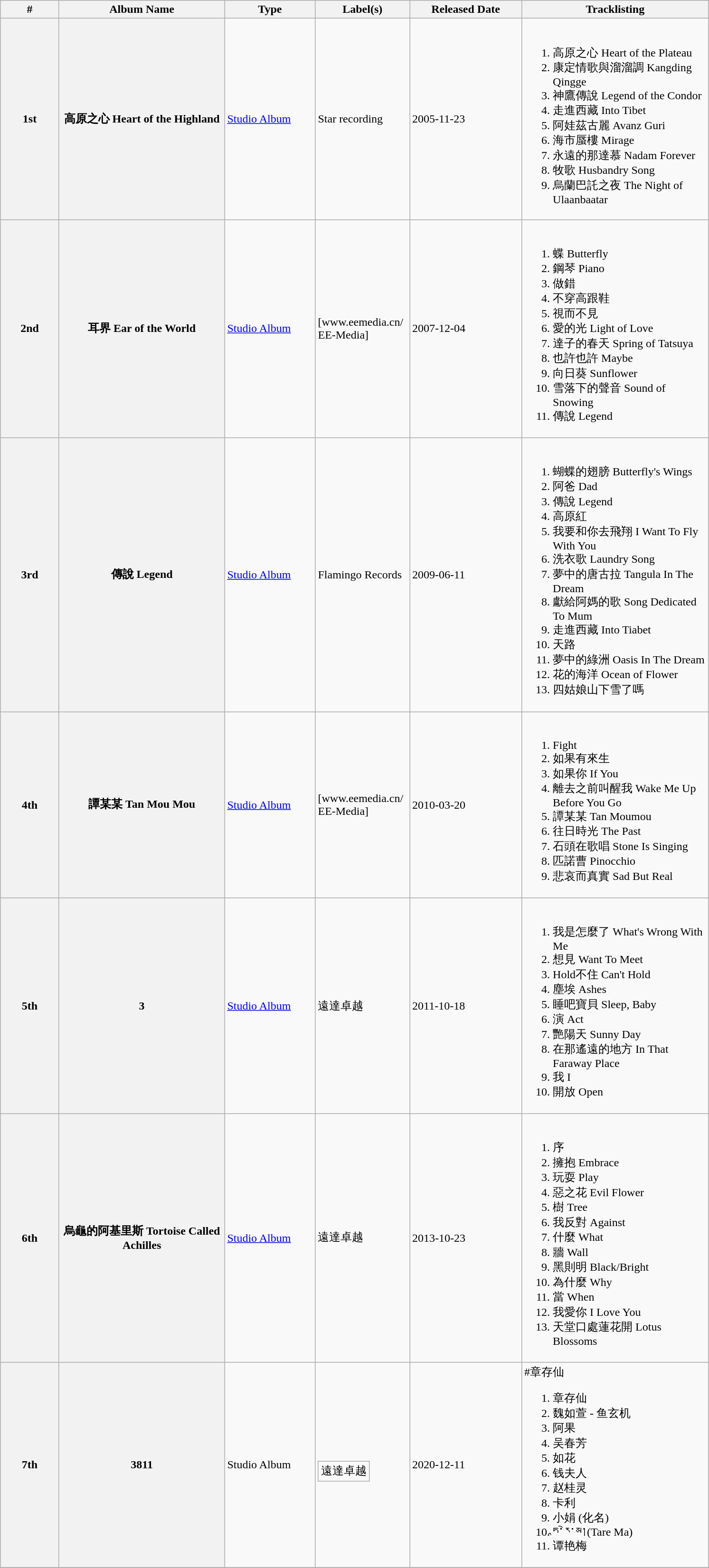<table class="wikitable">
<tr>
<th align="left" width="75px">#</th>
<th align="left" width="225px">Album Name</th>
<th align="left" width="120px">Type</th>
<th align="left" width="125px">Label(s)</th>
<th align="left" width="150px">Released Date</th>
<th align="left" width="255px">Tracklisting</th>
</tr>
<tr>
<th>1st</th>
<th><strong>高原之心 Heart of the Highland</strong></th>
<td><a href='#'>Studio Album</a></td>
<td>Star recording</td>
<td>2005-11-23</td>
<td><br><ol><li>高原之心 Heart of the Plateau</li><li>康定情歌與溜溜調 Kangding Qingge</li><li>神鷹傳說 Legend of the Condor</li><li>走進西藏 Into Tibet</li><li>阿娃茲古麗 Avanz Guri</li><li>海市蜃樓 Mirage</li><li>永遠的那達慕 Nadam Forever</li><li>牧歌  Husbandry Song</li><li>烏蘭巴託之夜 The Night of Ulaanbaatar</li></ol></td>
</tr>
<tr>
<th>2nd</th>
<th><strong>耳界 Ear of the World</strong></th>
<td><a href='#'>Studio Album</a></td>
<td>[www.eemedia.cn/ EE-Media]</td>
<td>2007-12-04</td>
<td><br><ol><li>蝶 Butterfly</li><li>鋼琴 Piano</li><li>做錯</li><li>不穿高跟鞋</li><li>視而不見</li><li>愛的光 Light of Love</li><li>達子的春天 Spring of Tatsuya</li><li>也許也許 Maybe</li><li>向日葵 Sunflower</li><li>雪落下的聲音 Sound of Snowing</li><li>傳說 Legend</li></ol></td>
</tr>
<tr>
<th>3rd</th>
<th><strong>傳說 Legend</strong></th>
<td><a href='#'>Studio Album</a></td>
<td>Flamingo Records</td>
<td>2009-06-11</td>
<td><br><ol><li>蝴蝶的翅膀 Butterfly's Wings</li><li>阿爸 Dad</li><li>傳說 Legend</li><li>高原紅</li><li>我要和你去飛翔 I Want To Fly With You</li><li>洗衣歌 Laundry Song</li><li>夢中的唐古拉 Tangula In The Dream</li><li>獻給阿媽的歌 Song Dedicated To Mum</li><li>走進西藏 Into Tiabet</li><li>天路</li><li>夢中的綠洲 Oasis In The Dream</li><li>花的海洋 Ocean of Flower</li><li>四姑娘山下雪了嗎</li></ol></td>
</tr>
<tr>
<th>4th</th>
<th><strong>譚某某 Tan Mou Mou</strong></th>
<td><a href='#'>Studio Album</a></td>
<td>[www.eemedia.cn/ EE-Media]</td>
<td>2010-03-20</td>
<td><br><ol><li>Fight</li><li>如果有來生</li><li>如果你 If You</li><li>離去之前叫醒我 Wake Me Up Before You Go</li><li>譚某某 Tan Moumou</li><li>往日時光 The Past</li><li>石頭在歌唱 Stone Is Singing</li><li>匹諾曹 Pinocchio</li><li>悲哀而真實 Sad But Real</li></ol></td>
</tr>
<tr>
<th>5th</th>
<th><strong>3</strong></th>
<td><a href='#'>Studio Album</a></td>
<td>遠達卓越</td>
<td>2011-10-18</td>
<td><br><ol><li>我是怎麼了 What's Wrong With Me</li><li>想見 Want To Meet</li><li>Hold不住 Can't Hold</li><li>塵埃 Ashes</li><li>睡吧寶貝 Sleep, Baby</li><li>演 Act</li><li>艷陽天 Sunny Day</li><li>在那遙遠的地方 In That Faraway Place</li><li>我 I</li><li>開放 Open</li></ol></td>
</tr>
<tr>
<th>6th</th>
<th><strong>烏龜的阿基里斯 Tortoise Called Achilles</strong></th>
<td><a href='#'>Studio Album</a></td>
<td>遠達卓越</td>
<td>2013-10-23</td>
<td><br><ol><li>序</li><li>擁抱 Embrace</li><li>玩耍 Play</li><li>惡之花 Evil Flower</li><li>樹 Tree</li><li>我反對 Against</li><li>什麼 What</li><li>牆 Wall</li><li>黑則明 Black/Bright</li><li>為什麼 Why</li><li>當 When</li><li>我愛你 I Love You</li><li>天堂口處蓮花開 Lotus Blossoms</li></ol></td>
</tr>
<tr>
<th>7th</th>
<th>3811</th>
<td>Studio Album</td>
<td><br><table class="wikitable">
<tr>
<td>遠達卓越</td>
</tr>
</table>
</td>
<td>2020-12-11</td>
<td>#章存仙<br><ol><li>章存仙</li><li>魏如萱 - 鱼玄机</li><li>阿果</li><li>吴春芳</li><li>如花</li><li>钱夫人</li><li>赵桂灵</li><li>卡利</li><li>小娟 (化名)</li><li>ཏཱ་རེ་མ།(Tare Ma)</li><li>谭艳梅</li></ol></td>
</tr>
<tr>
</tr>
</table>
